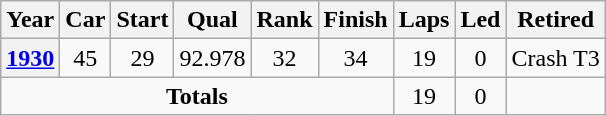<table class="wikitable" style="text-align:center">
<tr>
<th>Year</th>
<th>Car</th>
<th>Start</th>
<th>Qual</th>
<th>Rank</th>
<th>Finish</th>
<th>Laps</th>
<th>Led</th>
<th>Retired</th>
</tr>
<tr>
<th><a href='#'>1930</a></th>
<td>45</td>
<td>29</td>
<td>92.978</td>
<td>32</td>
<td>34</td>
<td>19</td>
<td>0</td>
<td>Crash T3</td>
</tr>
<tr>
<td colspan=6><strong>Totals</strong></td>
<td>19</td>
<td>0</td>
<td></td>
</tr>
</table>
